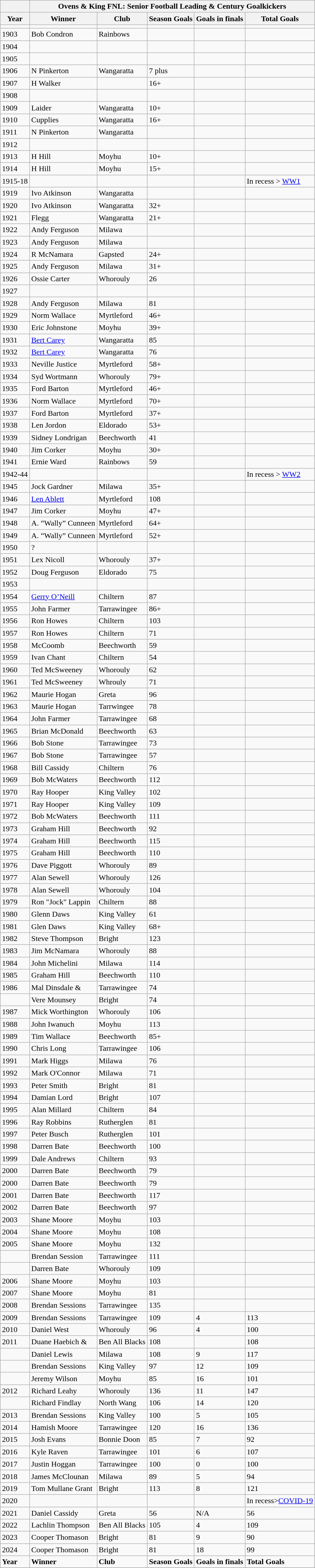<table class="wikitable collapsible collapsed">
<tr>
<th></th>
<th colspan=9>Ovens & King FNL: Senior Football Leading & Century Goalkickers</th>
</tr>
<tr>
<th>Year</th>
<th>Winner</th>
<th>Club</th>
<th>Season Goals</th>
<th>Goals in finals</th>
<th>Total Goals</th>
</tr>
<tr>
<td></td>
<td></td>
<td></td>
<td></td>
<td></td>
<td></td>
</tr>
<tr>
<td>1903</td>
<td>Bob Condron</td>
<td>Rainbows</td>
<td></td>
<td></td>
<td></td>
</tr>
<tr>
<td>1904</td>
<td></td>
<td></td>
<td></td>
<td></td>
<td></td>
</tr>
<tr>
<td>1905</td>
<td></td>
<td></td>
<td></td>
<td></td>
<td></td>
</tr>
<tr>
<td>1906</td>
<td>N Pinkerton</td>
<td>Wangaratta</td>
<td>7 plus</td>
<td></td>
<td></td>
</tr>
<tr>
<td>1907</td>
<td>H Walker</td>
<td></td>
<td>16+</td>
<td></td>
<td></td>
</tr>
<tr>
<td>1908</td>
<td></td>
<td></td>
<td></td>
<td></td>
<td></td>
</tr>
<tr>
<td>1909</td>
<td>Laider</td>
<td>Wangaratta</td>
<td>10+</td>
<td></td>
<td></td>
</tr>
<tr>
<td>1910</td>
<td>Cupplies</td>
<td>Wangaratta</td>
<td>16+</td>
<td></td>
<td></td>
</tr>
<tr>
<td>1911</td>
<td>N Pinkerton</td>
<td>Wangaratta</td>
<td></td>
<td></td>
<td></td>
</tr>
<tr>
<td>1912</td>
<td></td>
<td></td>
<td></td>
<td></td>
<td></td>
</tr>
<tr>
<td>1913</td>
<td>H Hill</td>
<td>Moyhu</td>
<td>10+</td>
<td></td>
<td></td>
</tr>
<tr>
<td>1914</td>
<td>H Hill</td>
<td>Moyhu</td>
<td>15+</td>
<td></td>
<td></td>
</tr>
<tr>
<td>1915-18</td>
<td></td>
<td></td>
<td></td>
<td></td>
<td>In recess > <a href='#'>WW1</a></td>
</tr>
<tr>
<td>1919</td>
<td>Ivo Atkinson</td>
<td>Wangaratta</td>
<td></td>
<td></td>
<td></td>
</tr>
<tr>
<td>1920</td>
<td>Ivo Atkinson</td>
<td>Wangaratta</td>
<td>32+</td>
<td></td>
<td></td>
</tr>
<tr>
<td>1921</td>
<td>Flegg</td>
<td>Wangaratta</td>
<td>21+</td>
<td></td>
<td></td>
</tr>
<tr>
<td>1922</td>
<td>Andy Ferguson</td>
<td>Milawa</td>
<td></td>
<td></td>
<td></td>
</tr>
<tr>
<td>1923</td>
<td>Andy Ferguson</td>
<td>Milawa</td>
<td></td>
<td></td>
<td></td>
</tr>
<tr>
<td>1924</td>
<td>R McNamara</td>
<td>Gapsted</td>
<td>24+</td>
<td></td>
<td></td>
</tr>
<tr>
<td>1925</td>
<td>Andy Ferguson</td>
<td>Milawa</td>
<td>31+</td>
<td></td>
<td></td>
</tr>
<tr>
<td>1926</td>
<td>Ossie Carter</td>
<td>Whorouly</td>
<td>26</td>
<td></td>
<td></td>
</tr>
<tr>
<td>1927</td>
<td></td>
<td></td>
<td></td>
<td></td>
<td></td>
</tr>
<tr>
<td>1928</td>
<td>Andy Ferguson</td>
<td>Milawa</td>
<td>81</td>
<td></td>
<td></td>
</tr>
<tr>
<td>1929</td>
<td>Norm Wallace</td>
<td>Myrtleford</td>
<td>46+</td>
<td></td>
<td></td>
</tr>
<tr>
<td>1930</td>
<td>Eric Johnstone</td>
<td>Moyhu</td>
<td>39+</td>
<td></td>
<td></td>
</tr>
<tr>
<td>1931</td>
<td><a href='#'>Bert Carey</a></td>
<td>Wangaratta</td>
<td>85</td>
<td></td>
<td></td>
</tr>
<tr>
<td>1932</td>
<td><a href='#'>Bert Carey</a></td>
<td>Wangaratta</td>
<td>76</td>
<td></td>
<td></td>
</tr>
<tr>
<td>1933</td>
<td>Neville Justice</td>
<td>Myrtleford</td>
<td>58+</td>
<td></td>
<td></td>
</tr>
<tr>
<td>1934</td>
<td>Syd Wortmann</td>
<td>Whorouly</td>
<td>79+</td>
<td></td>
<td></td>
</tr>
<tr>
<td>1935</td>
<td>Ford Barton</td>
<td>Myrtleford</td>
<td>46+</td>
<td></td>
<td></td>
</tr>
<tr>
<td>1936</td>
<td>Norm Wallace</td>
<td>Myrtleford</td>
<td>70+</td>
<td></td>
<td></td>
</tr>
<tr>
<td>1937</td>
<td>Ford Barton</td>
<td>Myrtleford</td>
<td>37+</td>
<td></td>
<td></td>
</tr>
<tr>
<td>1938</td>
<td>Len Jordon</td>
<td>Eldorado</td>
<td>53+</td>
<td></td>
<td></td>
</tr>
<tr>
<td>1939</td>
<td>Sidney Londrigan</td>
<td>Beechworth</td>
<td>41</td>
<td></td>
<td></td>
</tr>
<tr>
<td>1940</td>
<td>Jim Corker</td>
<td>Moyhu</td>
<td>30+</td>
<td></td>
<td></td>
</tr>
<tr>
<td>1941</td>
<td>Ernie Ward</td>
<td>Rainbows</td>
<td>59</td>
<td></td>
<td></td>
</tr>
<tr>
<td>1942-44</td>
<td></td>
<td></td>
<td></td>
<td></td>
<td>In recess > <a href='#'>WW2</a></td>
</tr>
<tr>
<td>1945</td>
<td>Jock Gardner</td>
<td>Milawa</td>
<td>35+</td>
<td></td>
<td></td>
</tr>
<tr>
<td>1946</td>
<td><a href='#'>Len Ablett</a></td>
<td>Myrtleford</td>
<td>108</td>
<td></td>
<td></td>
</tr>
<tr>
<td>1947</td>
<td>Jim Corker</td>
<td>Moyhu</td>
<td>47+</td>
<td></td>
<td></td>
</tr>
<tr>
<td>1948</td>
<td>A. “Wally” Cunneen</td>
<td>Myrtleford</td>
<td>64+</td>
<td></td>
<td></td>
</tr>
<tr>
<td>1949</td>
<td>A. “Wally” Cunneen</td>
<td>Myrtleford</td>
<td>52+</td>
<td></td>
<td></td>
</tr>
<tr>
<td>1950</td>
<td>?</td>
<td></td>
<td></td>
<td></td>
<td></td>
</tr>
<tr>
<td>1951</td>
<td>Lex Nicoll</td>
<td>Whorouly</td>
<td>37+</td>
<td></td>
<td></td>
</tr>
<tr>
<td>1952</td>
<td>Doug Ferguson</td>
<td>Eldorado</td>
<td>75</td>
<td></td>
<td></td>
</tr>
<tr>
<td>1953</td>
<td></td>
<td></td>
<td></td>
<td></td>
<td></td>
</tr>
<tr>
<td>1954</td>
<td><a href='#'>Gerry O’Neill</a></td>
<td>Chiltern</td>
<td>87</td>
<td></td>
<td></td>
</tr>
<tr>
<td>1955</td>
<td>John Farmer</td>
<td>Tarrawingee</td>
<td>86+</td>
<td></td>
<td></td>
</tr>
<tr>
<td>1956</td>
<td>Ron Howes</td>
<td>Chiltern</td>
<td>103</td>
<td></td>
<td></td>
</tr>
<tr>
<td>1957</td>
<td>Ron Howes</td>
<td>Chiltern</td>
<td>71</td>
<td></td>
<td></td>
</tr>
<tr>
<td>1958</td>
<td>McCoomb</td>
<td>Beechworth</td>
<td>59</td>
<td></td>
<td></td>
</tr>
<tr>
<td>1959</td>
<td>Ivan Chant</td>
<td>Chiltern</td>
<td>54</td>
<td></td>
<td></td>
</tr>
<tr>
<td>1960</td>
<td>Ted McSweeney</td>
<td>Whorouly</td>
<td>62</td>
<td></td>
<td></td>
</tr>
<tr>
<td>1961</td>
<td>Ted McSweeney</td>
<td>Whrouly</td>
<td>71</td>
<td></td>
<td></td>
</tr>
<tr>
<td>1962</td>
<td>Maurie Hogan</td>
<td>Greta</td>
<td>96</td>
<td></td>
<td></td>
</tr>
<tr>
<td>1963</td>
<td>Maurie Hogan</td>
<td>Tarrwingee</td>
<td>78</td>
<td></td>
<td></td>
</tr>
<tr>
<td>1964</td>
<td>John Farmer</td>
<td>Tarrawingee</td>
<td>68</td>
<td></td>
<td></td>
</tr>
<tr>
<td>1965</td>
<td>Brian McDonald</td>
<td>Beechworth</td>
<td>63</td>
<td></td>
<td></td>
</tr>
<tr>
<td>1966</td>
<td>Bob Stone</td>
<td>Tarrawingee</td>
<td>73</td>
<td></td>
<td></td>
</tr>
<tr>
<td>1967</td>
<td>Bob Stone</td>
<td>Tarrawingee</td>
<td>57</td>
<td></td>
<td></td>
</tr>
<tr>
<td>1968</td>
<td>Bill Cassidy</td>
<td>Chiltern</td>
<td>76</td>
<td></td>
<td></td>
</tr>
<tr>
<td>1969</td>
<td>Bob McWaters</td>
<td>Beechworth</td>
<td>112</td>
<td></td>
<td></td>
</tr>
<tr>
<td>1970</td>
<td>Ray Hooper</td>
<td>King Valley</td>
<td>102</td>
<td></td>
<td></td>
</tr>
<tr>
<td>1971</td>
<td>Ray Hooper</td>
<td>King Valley</td>
<td>109</td>
<td></td>
<td></td>
</tr>
<tr>
<td>1972</td>
<td>Bob McWaters</td>
<td>Beechworth</td>
<td>111</td>
<td></td>
<td></td>
</tr>
<tr>
<td>1973</td>
<td>Graham Hill</td>
<td>Beechworth</td>
<td>92</td>
<td></td>
<td></td>
</tr>
<tr>
<td>1974</td>
<td>Graham Hill</td>
<td>Beechworth</td>
<td>115</td>
<td></td>
<td></td>
</tr>
<tr>
<td>1975</td>
<td>Graham Hill</td>
<td>Beechworth</td>
<td>110</td>
<td></td>
<td></td>
</tr>
<tr>
<td>1976</td>
<td>Dave Piggott</td>
<td>Whorouly</td>
<td>89</td>
<td></td>
<td></td>
</tr>
<tr>
<td>1977</td>
<td>Alan Sewell</td>
<td>Whorouly</td>
<td>126</td>
<td></td>
<td></td>
</tr>
<tr>
<td>1978</td>
<td>Alan Sewell</td>
<td>Whorouly</td>
<td>104</td>
<td></td>
<td></td>
</tr>
<tr>
<td>1979</td>
<td>Ron "Jock" Lappin</td>
<td>Chiltern</td>
<td>88</td>
<td></td>
<td></td>
</tr>
<tr>
<td>1980</td>
<td>Glenn Daws</td>
<td>King Valley</td>
<td>61</td>
<td></td>
<td></td>
</tr>
<tr>
<td>1981</td>
<td>Glen Daws</td>
<td>King Valley</td>
<td>68+</td>
<td></td>
<td></td>
</tr>
<tr>
<td>1982</td>
<td>Steve Thompson</td>
<td>Bright</td>
<td>123</td>
<td></td>
<td></td>
</tr>
<tr>
<td>1983</td>
<td>Jim McNamara</td>
<td>Whorouly</td>
<td>88</td>
<td></td>
<td></td>
</tr>
<tr>
<td>1984</td>
<td>John Michelini</td>
<td>Milawa</td>
<td>114</td>
<td></td>
<td></td>
</tr>
<tr>
<td>1985</td>
<td>Graham Hill</td>
<td>Beechworth</td>
<td>110</td>
<td></td>
<td></td>
</tr>
<tr>
<td>1986</td>
<td>Mal Dinsdale &</td>
<td>Tarrawingee</td>
<td>74</td>
<td></td>
<td></td>
</tr>
<tr>
<td></td>
<td>Vere Mounsey</td>
<td>Bright</td>
<td>74</td>
<td></td>
<td></td>
</tr>
<tr>
<td>1987</td>
<td>Mick Worthington</td>
<td>Whorouly</td>
<td>106</td>
<td></td>
<td></td>
</tr>
<tr>
<td>1988</td>
<td>John Iwanuch</td>
<td>Moyhu</td>
<td>113</td>
<td></td>
<td></td>
</tr>
<tr>
<td>1989</td>
<td>Tim Wallace</td>
<td>Beechworth</td>
<td>85+</td>
<td></td>
<td></td>
</tr>
<tr>
<td>1990</td>
<td>Chris Long</td>
<td>Tarrawingee</td>
<td>106</td>
<td></td>
<td></td>
</tr>
<tr>
<td>1991</td>
<td>Mark Higgs</td>
<td>Milawa</td>
<td>76</td>
<td></td>
<td></td>
</tr>
<tr>
<td>1992</td>
<td>Mark O'Connor</td>
<td>Milawa</td>
<td>71</td>
<td></td>
<td></td>
</tr>
<tr>
<td>1993</td>
<td>Peter Smith</td>
<td>Bright</td>
<td>81</td>
<td></td>
<td></td>
</tr>
<tr>
<td>1994</td>
<td>Damian Lord</td>
<td>Bright</td>
<td>107</td>
<td></td>
<td></td>
</tr>
<tr>
<td>1995</td>
<td>Alan Millard</td>
<td>Chiltern</td>
<td>84</td>
<td></td>
<td></td>
</tr>
<tr>
<td>1996</td>
<td>Ray Robbins</td>
<td>Rutherglen</td>
<td>81</td>
<td></td>
<td></td>
</tr>
<tr>
<td>1997</td>
<td>Peter Busch</td>
<td>Rutherglen</td>
<td>101</td>
<td></td>
<td></td>
</tr>
<tr>
<td>1998</td>
<td>Darren Bate</td>
<td>Beechworth</td>
<td>100</td>
<td></td>
<td></td>
</tr>
<tr>
<td>1999</td>
<td>Dale Andrews</td>
<td>Chiltern</td>
<td>93</td>
<td></td>
<td></td>
</tr>
<tr>
<td>2000</td>
<td>Darren Bate</td>
<td>Beechworth</td>
<td>79</td>
<td></td>
<td></td>
</tr>
<tr>
<td>2000</td>
<td>Darren Bate</td>
<td>Beechworth</td>
<td>79</td>
<td></td>
<td></td>
</tr>
<tr>
<td>2001</td>
<td>Darren Bate</td>
<td>Beechworth</td>
<td>117</td>
<td></td>
<td></td>
</tr>
<tr>
<td>2002</td>
<td>Darren Bate</td>
<td>Beechworth</td>
<td>97</td>
<td></td>
<td></td>
</tr>
<tr>
<td>2003</td>
<td>Shane Moore</td>
<td>Moyhu</td>
<td>103</td>
<td></td>
<td></td>
</tr>
<tr>
<td>2004</td>
<td>Shane Moore</td>
<td>Moyhu</td>
<td>108</td>
<td></td>
<td></td>
</tr>
<tr>
<td>2005</td>
<td>Shane Moore</td>
<td>Moyhu</td>
<td>132</td>
<td></td>
<td></td>
</tr>
<tr>
<td></td>
<td>Brendan Session</td>
<td>Tarrawingee</td>
<td>111</td>
<td></td>
<td></td>
</tr>
<tr>
<td></td>
<td>Darren Bate</td>
<td>Whorouly</td>
<td>109</td>
<td></td>
<td></td>
</tr>
<tr>
<td>2006</td>
<td>Shane Moore</td>
<td>Moyhu</td>
<td>103</td>
<td></td>
<td></td>
</tr>
<tr>
<td>2007</td>
<td>Shane Moore</td>
<td>Moyhu</td>
<td>81</td>
<td></td>
<td></td>
</tr>
<tr>
<td>2008</td>
<td>Brendan Sessions</td>
<td>Tarrawingee</td>
<td>135</td>
<td></td>
<td></td>
</tr>
<tr>
<td>2009</td>
<td>Brendan Sessions</td>
<td>Tarrawingee</td>
<td>109</td>
<td>4</td>
<td>113</td>
</tr>
<tr>
<td>2010</td>
<td>Daniel West</td>
<td>Whorouly</td>
<td>96</td>
<td>4</td>
<td>100</td>
</tr>
<tr>
<td>2011</td>
<td>Duane Haebich &</td>
<td>Ben All Blacks</td>
<td>108</td>
<td></td>
<td>108</td>
</tr>
<tr>
<td></td>
<td>Daniel Lewis</td>
<td>Milawa</td>
<td>108</td>
<td>9</td>
<td>117</td>
</tr>
<tr>
<td></td>
<td>Brendan Sessions</td>
<td>King Valley</td>
<td>97</td>
<td>12</td>
<td>109</td>
</tr>
<tr>
<td></td>
<td>Jeremy Wilson</td>
<td>Moyhu</td>
<td>85</td>
<td>16</td>
<td>101</td>
</tr>
<tr>
<td>2012</td>
<td>Richard Leahy</td>
<td>Whorouly</td>
<td>136</td>
<td>11</td>
<td>147</td>
</tr>
<tr>
<td></td>
<td>Richard Findlay</td>
<td>North Wang</td>
<td>106</td>
<td>14</td>
<td>120</td>
</tr>
<tr>
<td>2013</td>
<td>Brendan Sessions</td>
<td>King Valley</td>
<td>100</td>
<td>5</td>
<td>105</td>
</tr>
<tr>
<td>2014</td>
<td>Hamish Moore</td>
<td>Tarrawingee</td>
<td>120</td>
<td>16</td>
<td>136</td>
</tr>
<tr>
<td>2015</td>
<td>Josh Evans</td>
<td>Bonnie Doon</td>
<td>85</td>
<td>7</td>
<td>92</td>
</tr>
<tr>
<td>2016</td>
<td>Kyle Raven</td>
<td>Tarrawingee</td>
<td>101</td>
<td>6</td>
<td>107</td>
</tr>
<tr>
<td>2017</td>
<td>Justin Hoggan</td>
<td>Tarrawingee</td>
<td>100</td>
<td>0</td>
<td>100</td>
</tr>
<tr>
<td>2018</td>
<td>James McClounan</td>
<td>Milawa</td>
<td>89</td>
<td>5</td>
<td>94</td>
</tr>
<tr>
<td>2019</td>
<td>Tom Mullane Grant</td>
<td>Bright</td>
<td>113</td>
<td>8</td>
<td>121</td>
</tr>
<tr>
<td>2020</td>
<td></td>
<td></td>
<td></td>
<td></td>
<td>In recess><a href='#'>COVID-19</a></td>
</tr>
<tr>
<td>2021</td>
<td>Daniel Cassidy</td>
<td>Greta</td>
<td>56</td>
<td>N/A</td>
<td>56</td>
</tr>
<tr>
<td>2022</td>
<td>Lachlin Thompson</td>
<td>Ben All Blacks</td>
<td>105</td>
<td>4</td>
<td>109</td>
</tr>
<tr>
<td>2023</td>
<td>Cooper Thomason</td>
<td>Bright</td>
<td>81</td>
<td>9</td>
<td>90</td>
</tr>
<tr>
<td>2024</td>
<td>Cooper Thomason</td>
<td>Bright</td>
<td>81</td>
<td>18</td>
<td>99</td>
</tr>
<tr>
<td><strong>Year</strong></td>
<td><strong>Winner</strong></td>
<td><strong>Club</strong></td>
<td><strong>Season Goals</strong></td>
<td><strong>Goals in finals</strong></td>
<td><strong>Total Goals</strong></td>
</tr>
<tr>
</tr>
</table>
